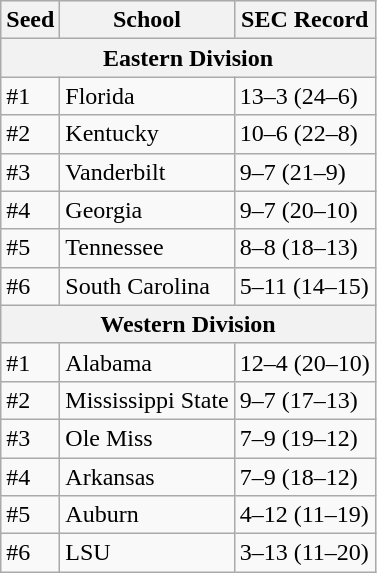<table class="wikitable">
<tr style="background:#efefef;">
<th>Seed</th>
<th>School</th>
<th>SEC Record</th>
</tr>
<tr>
<th colspan=5>Eastern Division</th>
</tr>
<tr>
<td>#1</td>
<td>Florida</td>
<td>13–3 (24–6)</td>
</tr>
<tr>
<td>#2</td>
<td>Kentucky</td>
<td>10–6 (22–8)</td>
</tr>
<tr>
<td>#3</td>
<td>Vanderbilt</td>
<td>9–7 (21–9)</td>
</tr>
<tr>
<td>#4</td>
<td>Georgia</td>
<td>9–7 (20–10)</td>
</tr>
<tr>
<td>#5</td>
<td>Tennessee</td>
<td>8–8 (18–13)</td>
</tr>
<tr>
<td>#6</td>
<td>South Carolina</td>
<td>5–11 (14–15)</td>
</tr>
<tr>
<th colspan=5>Western Division</th>
</tr>
<tr>
<td>#1</td>
<td>Alabama</td>
<td>12–4 (20–10)</td>
</tr>
<tr>
<td>#2</td>
<td>Mississippi State</td>
<td>9–7 (17–13)</td>
</tr>
<tr>
<td>#3</td>
<td>Ole Miss</td>
<td>7–9 (19–12)</td>
</tr>
<tr>
<td>#4</td>
<td>Arkansas</td>
<td>7–9 (18–12)</td>
</tr>
<tr>
<td>#5</td>
<td>Auburn</td>
<td>4–12 (11–19)</td>
</tr>
<tr>
<td>#6</td>
<td>LSU</td>
<td>3–13 (11–20)</td>
</tr>
</table>
